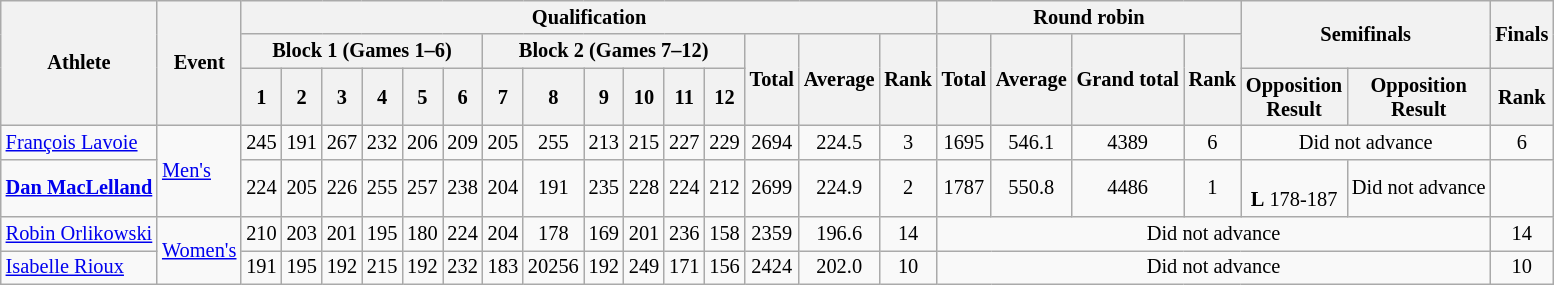<table class="wikitable" style="font-size:85%">
<tr>
<th rowspan=3>Athlete</th>
<th rowspan=3>Event</th>
<th colspan=15>Qualification</th>
<th colspan=4>Round robin</th>
<th rowspan=2 colspan=2>Semifinals</th>
<th rowspan=2 colspan=2>Finals</th>
</tr>
<tr>
<th colspan=6>Block 1 (Games 1–6)</th>
<th colspan=6>Block 2 (Games 7–12)</th>
<th rowspan=2>Total</th>
<th rowspan=2>Average</th>
<th rowspan=2>Rank</th>
<th rowspan=2>Total</th>
<th rowspan=2>Average</th>
<th rowspan=2>Grand total</th>
<th rowspan=2>Rank</th>
</tr>
<tr>
<th>1</th>
<th>2</th>
<th>3</th>
<th>4</th>
<th>5</th>
<th>6</th>
<th>7</th>
<th>8</th>
<th>9</th>
<th>10</th>
<th>11</th>
<th>12</th>
<th>Opposition<br>Result</th>
<th>Opposition<br>Result</th>
<th>Rank</th>
</tr>
<tr align=center>
<td align=left><a href='#'>François Lavoie</a></td>
<td align=left rowspan=2><a href='#'>Men's</a><br></td>
<td>245</td>
<td>191</td>
<td>267</td>
<td>232</td>
<td>206</td>
<td>209</td>
<td>205</td>
<td>255</td>
<td>213</td>
<td>215</td>
<td>227</td>
<td>229</td>
<td>2694</td>
<td>224.5</td>
<td>3</td>
<td>1695</td>
<td>546.1</td>
<td>4389</td>
<td>6</td>
<td align=center colspan=2>Did not advance</td>
<td>6</td>
</tr>
<tr align=center>
<td align=left><strong><a href='#'>Dan MacLelland</a></strong></td>
<td>224</td>
<td>205</td>
<td>226</td>
<td>255</td>
<td>257</td>
<td>238</td>
<td>204</td>
<td>191</td>
<td>235</td>
<td>228</td>
<td>224</td>
<td>212</td>
<td>2699</td>
<td>224.9</td>
<td>2</td>
<td>1787</td>
<td>550.8</td>
<td>4486</td>
<td>1</td>
<td><br><strong>L</strong> 178-187</td>
<td>Did not advance</td>
<td></td>
</tr>
<tr align=center>
<td align=left><a href='#'>Robin Orlikowski</a></td>
<td rowspan=2 align=left><a href='#'>Women's</a><br></td>
<td>210</td>
<td>203</td>
<td>201</td>
<td>195</td>
<td>180</td>
<td>224</td>
<td>204</td>
<td>178</td>
<td>169</td>
<td>201</td>
<td>236</td>
<td>158</td>
<td>2359</td>
<td>196.6</td>
<td>14</td>
<td align=center colspan=6>Did not advance</td>
<td>14</td>
</tr>
<tr align=center>
<td align=left><a href='#'>Isabelle Rioux</a></td>
<td>191</td>
<td>195</td>
<td>192</td>
<td>215</td>
<td>192</td>
<td>232</td>
<td>183</td>
<td>20256</td>
<td>192</td>
<td>249</td>
<td>171</td>
<td>156</td>
<td>2424</td>
<td>202.0</td>
<td>10</td>
<td align=center colspan=6>Did not advance</td>
<td>10</td>
</tr>
</table>
